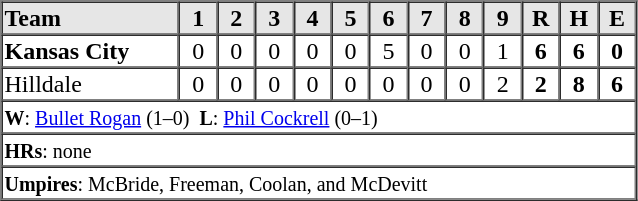<table border=1 cellspacing=0 width=425 style="margin-left:3em;">
<tr style="text-align:center; background-color:#e6e6e6;">
<th align=left width=28%>Team</th>
<th width=6%>1</th>
<th width=6%>2</th>
<th width=6%>3</th>
<th width=6%>4</th>
<th width=6%>5</th>
<th width=6%>6</th>
<th width=6%>7</th>
<th width=6%>8</th>
<th width=6%>9</th>
<th width=6%>R</th>
<th width=6%>H</th>
<th width=6%>E</th>
</tr>
<tr style="text-align:center;">
<td align=left><strong>Kansas City</strong></td>
<td>0</td>
<td>0</td>
<td>0</td>
<td>0</td>
<td>0</td>
<td>5</td>
<td>0</td>
<td>0</td>
<td>1</td>
<td><strong>6</strong></td>
<td><strong>6</strong></td>
<td><strong>0</strong></td>
</tr>
<tr style="text-align:center;">
<td align=left>Hilldale</td>
<td>0</td>
<td>0</td>
<td>0</td>
<td>0</td>
<td>0</td>
<td>0</td>
<td>0</td>
<td>0</td>
<td>2</td>
<td><strong>2</strong></td>
<td><strong>8</strong></td>
<td><strong>6</strong></td>
</tr>
<tr style="text-align:left;">
<td colspan=14><small><strong>W</strong>: <a href='#'>Bullet Rogan</a> (1–0)  <strong>L</strong>: <a href='#'>Phil Cockrell</a> (0–1)</small></td>
</tr>
<tr style="text-align:left;">
<td colspan=14><small><strong>HRs</strong>: none</small></td>
</tr>
<tr style="text-align:left;">
<td colspan=14><small><strong>Umpires</strong>: McBride, Freeman, Coolan, and McDevitt</small></td>
</tr>
<tr style="text-align:left;">
</tr>
</table>
